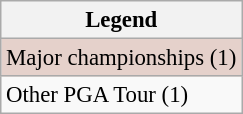<table class="wikitable" style="font-size:95%;">
<tr>
<th>Legend</th>
</tr>
<tr style="background:#e5d1cb;">
<td>Major championships (1)</td>
</tr>
<tr>
<td>Other PGA Tour (1)</td>
</tr>
</table>
